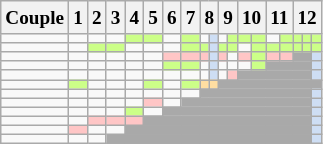<table class="wikitable" style="text-align:center; font-size:80%; line-height:16px">
<tr>
<th>Couple</th>
<th>1</th>
<th>2</th>
<th>3</th>
<th>4</th>
<th>5</th>
<th>6</th>
<th>7</th>
<th colspan=2>8</th>
<th colspan=2>9</th>
<th colspan=2>10</th>
<th colspan=2>11</th>
<th colspan=3>12</th>
</tr>
<tr>
<td></td>
<td></td>
<td></td>
<td></td>
<td style="background:#ccff88;"></td>
<td style="background:#ccff88;"></td>
<td></td>
<td style="background:#ccff88;"></td>
<td></td>
<td style="background:#CEDEF4;"></td>
<td></td>
<td style="background:#ccff88;"></td>
<td style="background:#ccff88;"></td>
<td style="background:#ccff88;"></td>
<td></td>
<td style="background:#ccff88;"></td>
<td style="background:#ccff88;"></td>
<td style="background:#ccff88;"></td>
<td style="background:#ccff88;"></td>
</tr>
<tr>
<td></td>
<td></td>
<td style="background:#ccff88;"></td>
<td style="background:#ccff88;"></td>
<td></td>
<td></td>
<td></td>
<td style="background:#ccff88;"></td>
<td style="background:#ccff88;"></td>
<td style="background:#CEDEF4;"></td>
<td style="background:#ccff88;"></td>
<td style="background:#ccff88;"></td>
<td></td>
<td style="background:#ccff88;"></td>
<td style="background:#ccff88;"></td>
<td style="background:#ccff88;"></td>
<td style="background:#ccff88;"></td>
<td style="background:#ccff88;"></td>
<td style="background:#ccff88;"></td>
</tr>
<tr>
<td></td>
<td></td>
<td></td>
<td></td>
<td></td>
<td></td>
<td style="background:#ffc6c6;"></td>
<td style="background:#ffc6c6;"></td>
<td style="background:#ffc6c6;"></td>
<td style="background:#CEDEF4;"></td>
<td style="background:#ffc6c6;"></td>
<td></td>
<td style="background:#ffc6c6;"></td>
<td style="background:#ccff88;"></td>
<td style="background:#ffc6c6;"></td>
<td style="background:#ffc6c6;"></td>
<td style="background:darkgrey" colspan="2"></td>
<td style="background:#CEDEF4;"></td>
</tr>
<tr>
<td></td>
<td></td>
<td></td>
<td></td>
<td></td>
<td></td>
<td style="background:#ccff88;"></td>
<td style="background:#ccff88;"></td>
<td></td>
<td style="background:#CEDEF4;"></td>
<td></td>
<td></td>
<td></td>
<td style="background:#ccff88;"></td>
<td style="background:darkgrey" colspan="4"></td>
<td style="background:#CEDEF4;"></td>
</tr>
<tr>
<td></td>
<td></td>
<td></td>
<td></td>
<td></td>
<td></td>
<td></td>
<td></td>
<td></td>
<td style="background:#CEDEF4;"></td>
<td></td>
<td style="background:#ffc6c6;"></td>
<td style="background:darkgrey" colspan="6"></td>
<td style="background:#CEDEF4;"></td>
</tr>
<tr>
<td></td>
<td style="background:#ccff88;"></td>
<td></td>
<td></td>
<td></td>
<td style="background:#ccff88;"></td>
<td></td>
<td style="background:#ccff88;"></td>
<td style="background:#FFDEA2;"></td>
<td style="background:#FFDEA2;"></td>
<td style="background:darkgrey" colspan="9"></td>
</tr>
<tr>
<td></td>
<td></td>
<td></td>
<td></td>
<td></td>
<td></td>
<td></td>
<td></td>
<td style="background:darkgrey" colspan="10"></td>
<td style="background:#CEDEF4;"></td>
</tr>
<tr>
<td></td>
<td></td>
<td></td>
<td></td>
<td></td>
<td style="background:#ffc6c6;"></td>
<td></td>
<td style="background:darkgrey" colspan="11"></td>
<td style="background:#CEDEF4;"></td>
</tr>
<tr>
<td></td>
<td></td>
<td></td>
<td></td>
<td style="background:#ccff88;"></td>
<td></td>
<td style="background:darkgrey" colspan="12"></td>
<td style="background:#CEDEF4;"></td>
</tr>
<tr>
<td></td>
<td></td>
<td style="background:#ffc6c6;"></td>
<td style="background:#ffc6c6;"></td>
<td style="background:#ffc6c6;"></td>
<td style="background:darkgrey" colspan="13"></td>
<td style="background:#CEDEF4;"></td>
</tr>
<tr>
<td></td>
<td style="background:#ffc6c6;"></td>
<td></td>
<td></td>
<td style="background:darkgrey" colspan="14"></td>
<td style="background:#CEDEF4;"></td>
</tr>
<tr>
<td></td>
<td></td>
<td></td>
<td style="background:darkgrey" colspan="15"></td>
<td style="background:#CEDEF4;"></td>
</tr>
</table>
